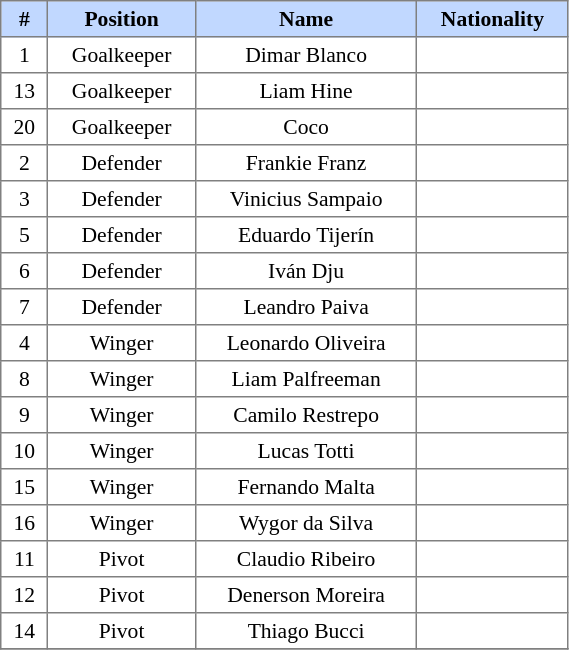<table border=1 style="border-collapse:collapse; font-size:90%;" cellpadding=3 cellspacing=0 width=30%>
<tr bgcolor=#C1D8FF>
<th width=2%>#</th>
<th width=5%>Position</th>
<th width=15%>Name</th>
<th width=5%>Nationality</th>
</tr>
<tr align=center>
<td>1</td>
<td>Goalkeeper</td>
<td>Dimar Blanco</td>
<td></td>
</tr>
<tr align=center>
<td>13</td>
<td>Goalkeeper</td>
<td>Liam Hine</td>
<td></td>
</tr>
<tr align=center>
<td>20</td>
<td>Goalkeeper</td>
<td>Coco</td>
<td></td>
</tr>
<tr align=center>
<td>2</td>
<td>Defender</td>
<td>Frankie Franz</td>
<td></td>
</tr>
<tr align=center>
<td>3</td>
<td>Defender</td>
<td>Vinicius Sampaio</td>
<td></td>
</tr>
<tr align=center>
<td>5</td>
<td>Defender</td>
<td>Eduardo Tijerín</td>
<td></td>
</tr>
<tr align=center>
<td>6</td>
<td>Defender</td>
<td>Iván Dju</td>
<td></td>
</tr>
<tr align=center>
<td>7</td>
<td>Defender</td>
<td>Leandro Paiva</td>
<td></td>
</tr>
<tr align=center>
<td>4</td>
<td>Winger</td>
<td>Leonardo Oliveira</td>
<td></td>
</tr>
<tr align=center>
<td>8</td>
<td>Winger</td>
<td>Liam Palfreeman</td>
<td></td>
</tr>
<tr align=center>
<td>9</td>
<td>Winger</td>
<td>Camilo Restrepo</td>
<td></td>
</tr>
<tr align=center>
<td>10</td>
<td>Winger</td>
<td>Lucas Totti</td>
<td></td>
</tr>
<tr align=center>
<td>15</td>
<td>Winger</td>
<td>Fernando Malta</td>
<td></td>
</tr>
<tr align=center>
<td>16</td>
<td>Winger</td>
<td>Wygor da Silva</td>
<td></td>
</tr>
<tr align=center>
<td>11</td>
<td>Pivot</td>
<td>Claudio Ribeiro</td>
<td></td>
</tr>
<tr align=center>
<td>12</td>
<td>Pivot</td>
<td>Denerson Moreira</td>
<td></td>
</tr>
<tr align=center>
<td>14</td>
<td>Pivot</td>
<td>Thiago Bucci</td>
<td></td>
</tr>
<tr align=center>
</tr>
</table>
